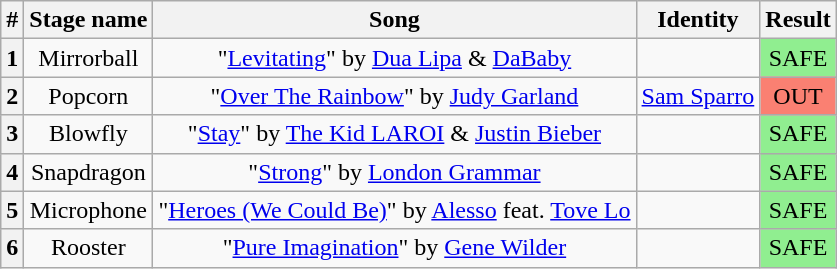<table class="wikitable plainrowheaders" style="text-align: center;">
<tr>
<th>#</th>
<th>Stage name</th>
<th>Song</th>
<th>Identity</th>
<th>Result</th>
</tr>
<tr>
<th>1</th>
<td>Mirrorball</td>
<td>"<a href='#'>Levitating</a>" by <a href='#'>Dua Lipa</a> & <a href='#'>DaBaby</a></td>
<td></td>
<td bgcolor=lightgreen>SAFE</td>
</tr>
<tr>
<th>2</th>
<td>Popcorn</td>
<td>"<a href='#'>Over The Rainbow</a>" by <a href='#'>Judy Garland</a></td>
<td><a href='#'>Sam Sparro</a></td>
<td bgcolor=Salmon>OUT</td>
</tr>
<tr>
<th>3</th>
<td>Blowfly</td>
<td>"<a href='#'>Stay</a>" by <a href='#'>The Kid LAROI</a> & <a href='#'>Justin Bieber</a></td>
<td></td>
<td bgcolor=lightgreen>SAFE</td>
</tr>
<tr>
<th>4</th>
<td>Snapdragon</td>
<td>"<a href='#'>Strong</a>" by <a href='#'>London Grammar</a></td>
<td></td>
<td bgcolor=lightgreen>SAFE</td>
</tr>
<tr>
<th>5</th>
<td>Microphone</td>
<td>"<a href='#'>Heroes (We Could Be)</a>" by <a href='#'>Alesso</a> feat. <a href='#'>Tove Lo</a></td>
<td></td>
<td bgcolor=lightgreen>SAFE</td>
</tr>
<tr>
<th>6</th>
<td>Rooster</td>
<td>"<a href='#'>Pure Imagination</a>" by <a href='#'>Gene Wilder</a></td>
<td></td>
<td bgcolor=lightgreen>SAFE</td>
</tr>
</table>
